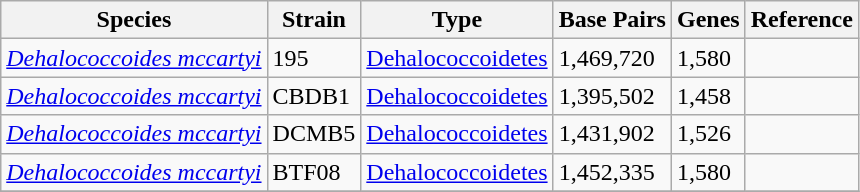<table class="wikitable sortable">
<tr>
<th>Species</th>
<th>Strain</th>
<th>Type</th>
<th>Base Pairs</th>
<th>Genes</th>
<th>Reference</th>
</tr>
<tr>
<td><em><a href='#'>Dehalococcoides mccartyi</a></em></td>
<td>195</td>
<td><a href='#'>Dehalococcoidetes</a></td>
<td>1,469,720</td>
<td>1,580</td>
<td></td>
</tr>
<tr>
<td><em><a href='#'>Dehalococcoides mccartyi</a></em></td>
<td>CBDB1</td>
<td><a href='#'>Dehalococcoidetes</a></td>
<td>1,395,502</td>
<td>1,458</td>
<td></td>
</tr>
<tr>
<td><em><a href='#'>Dehalococcoides mccartyi</a></em></td>
<td>DCMB5</td>
<td><a href='#'>Dehalococcoidetes</a></td>
<td>1,431,902</td>
<td>1,526</td>
<td></td>
</tr>
<tr>
<td><em><a href='#'>Dehalococcoides mccartyi</a></em></td>
<td>BTF08</td>
<td><a href='#'>Dehalococcoidetes</a></td>
<td>1,452,335</td>
<td>1,580</td>
<td></td>
</tr>
<tr>
</tr>
</table>
